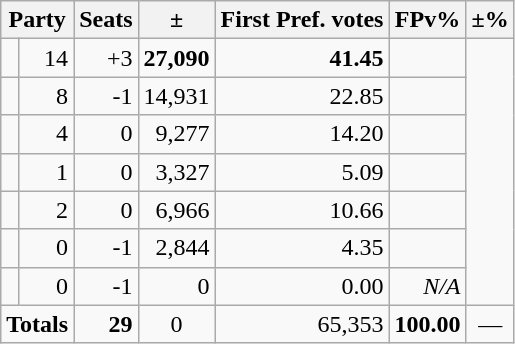<table class=wikitable>
<tr>
<th colspan=2 align=center>Party</th>
<th valign=top>Seats</th>
<th valign=top>±</th>
<th valign=top>First Pref. votes</th>
<th valign=top>FPv%</th>
<th valign=top>±%</th>
</tr>
<tr>
<td></td>
<td align=right>14</td>
<td align=right>+3</td>
<td align=right><strong>27,090</strong></td>
<td align=right><strong>41.45</strong></td>
<td align=right></td>
</tr>
<tr>
<td></td>
<td align=right>8</td>
<td align=right>-1</td>
<td align=right>14,931</td>
<td align=right>22.85</td>
<td align=right></td>
</tr>
<tr>
<td></td>
<td align=right>4</td>
<td align=right>0</td>
<td align=right>9,277</td>
<td align=right>14.20</td>
<td align=right></td>
</tr>
<tr>
<td></td>
<td align=right>1</td>
<td align=right>0</td>
<td align=right>3,327</td>
<td align=right>5.09</td>
<td align=right></td>
</tr>
<tr>
<td></td>
<td align=right>2</td>
<td align=right>0</td>
<td align=right>6,966</td>
<td align=right>10.66</td>
<td align=right></td>
</tr>
<tr>
<td></td>
<td align=right>0</td>
<td align=right>-1</td>
<td align=right>2,844</td>
<td align=right>4.35</td>
<td align=right></td>
</tr>
<tr>
<td></td>
<td align=right>0</td>
<td align=right>-1</td>
<td align=right>0</td>
<td align=right>0.00</td>
<td align=right><em>N/A</em></td>
</tr>
<tr>
<td colspan=2 align=center><strong>Totals</strong></td>
<td align=right><strong>29</strong></td>
<td align=center>0</td>
<td align=right>65,353</td>
<td align=center><strong>100.00</strong></td>
<td align=center>—</td>
</tr>
</table>
